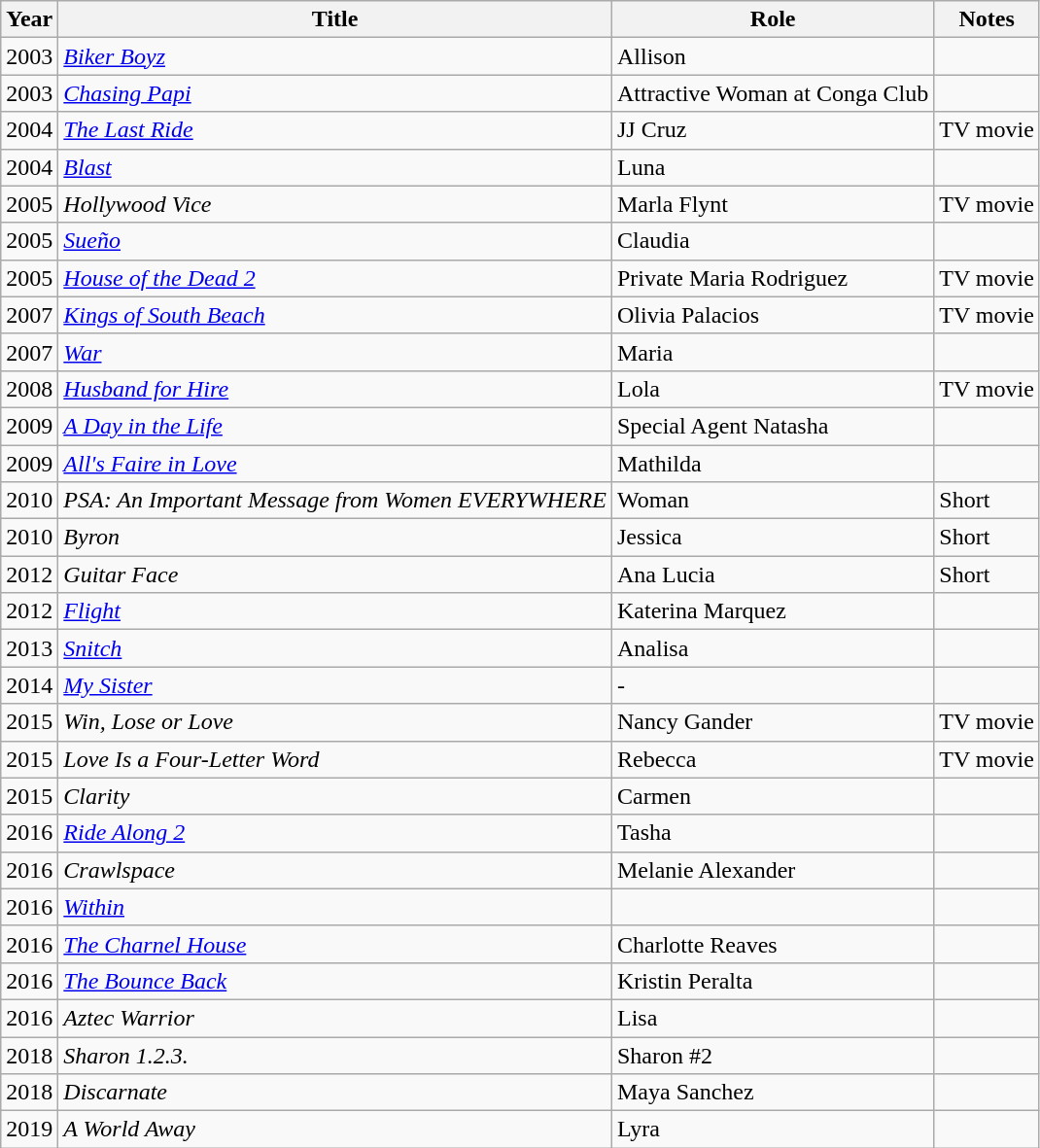<table class="wikitable sortable">
<tr>
<th>Year</th>
<th>Title</th>
<th>Role</th>
<th class="unsortable">Notes</th>
</tr>
<tr>
<td>2003</td>
<td><em><a href='#'>Biker Boyz</a></em></td>
<td>Allison</td>
<td></td>
</tr>
<tr>
<td>2003</td>
<td><em><a href='#'>Chasing Papi</a></em></td>
<td>Attractive Woman at Conga Club</td>
<td></td>
</tr>
<tr>
<td>2004</td>
<td><em><a href='#'>The Last Ride</a></em></td>
<td>JJ Cruz</td>
<td>TV movie</td>
</tr>
<tr>
<td>2004</td>
<td><em><a href='#'>Blast</a></em></td>
<td>Luna</td>
<td></td>
</tr>
<tr>
<td>2005</td>
<td><em>Hollywood Vice</em></td>
<td>Marla Flynt</td>
<td>TV movie</td>
</tr>
<tr>
<td>2005</td>
<td><em><a href='#'>Sueño</a></em></td>
<td>Claudia</td>
<td></td>
</tr>
<tr>
<td>2005</td>
<td><em><a href='#'>House of the Dead 2</a></em></td>
<td>Private Maria Rodriguez</td>
<td>TV movie</td>
</tr>
<tr>
<td>2007</td>
<td><em><a href='#'>Kings of South Beach</a></em></td>
<td>Olivia Palacios</td>
<td>TV movie</td>
</tr>
<tr>
<td>2007</td>
<td><em><a href='#'>War</a></em></td>
<td>Maria</td>
<td></td>
</tr>
<tr>
<td>2008</td>
<td><em><a href='#'>Husband for Hire</a></em></td>
<td>Lola</td>
<td>TV movie</td>
</tr>
<tr>
<td>2009</td>
<td><em><a href='#'>A Day in the Life</a></em></td>
<td>Special Agent Natasha</td>
<td></td>
</tr>
<tr>
<td>2009</td>
<td><em><a href='#'>All's Faire in Love</a></em></td>
<td>Mathilda</td>
<td></td>
</tr>
<tr>
<td>2010</td>
<td><em>PSA: An Important Message from Women EVERYWHERE</em></td>
<td>Woman</td>
<td>Short</td>
</tr>
<tr>
<td>2010</td>
<td><em>Byron</em></td>
<td>Jessica</td>
<td>Short</td>
</tr>
<tr>
<td>2012</td>
<td><em>Guitar Face</em></td>
<td>Ana Lucia</td>
<td>Short</td>
</tr>
<tr>
<td>2012</td>
<td><em><a href='#'>Flight</a></em></td>
<td>Katerina Marquez</td>
<td></td>
</tr>
<tr>
<td>2013</td>
<td><em><a href='#'>Snitch</a></em></td>
<td>Analisa</td>
<td></td>
</tr>
<tr>
<td>2014</td>
<td><em><a href='#'>My Sister</a></em></td>
<td>-</td>
<td></td>
</tr>
<tr>
<td>2015</td>
<td><em>Win, Lose or Love</em></td>
<td>Nancy Gander</td>
<td>TV movie</td>
</tr>
<tr>
<td>2015</td>
<td><em>Love Is a Four-Letter Word</em></td>
<td>Rebecca</td>
<td>TV movie</td>
</tr>
<tr>
<td>2015</td>
<td><em>Clarity</em></td>
<td>Carmen</td>
<td></td>
</tr>
<tr>
<td>2016</td>
<td><em><a href='#'>Ride Along 2</a></em></td>
<td>Tasha</td>
<td></td>
</tr>
<tr>
<td>2016</td>
<td><em>Crawlspace</em></td>
<td>Melanie Alexander</td>
<td></td>
</tr>
<tr>
<td>2016</td>
<td><em><a href='#'>Within</a></em></td>
<td></td>
<td></td>
</tr>
<tr>
<td>2016</td>
<td><em><a href='#'>The Charnel House</a></em></td>
<td>Charlotte Reaves</td>
<td></td>
</tr>
<tr>
<td>2016</td>
<td><em><a href='#'>The Bounce Back</a></em></td>
<td>Kristin Peralta</td>
<td></td>
</tr>
<tr>
<td>2016</td>
<td><em>Aztec Warrior</em></td>
<td>Lisa</td>
<td></td>
</tr>
<tr>
<td>2018</td>
<td><em>Sharon 1.2.3.</em></td>
<td>Sharon #2</td>
<td></td>
</tr>
<tr>
<td>2018</td>
<td><em>Discarnate</em></td>
<td>Maya Sanchez</td>
<td></td>
</tr>
<tr>
<td>2019</td>
<td><em>A World Away</em></td>
<td>Lyra</td>
<td></td>
</tr>
</table>
